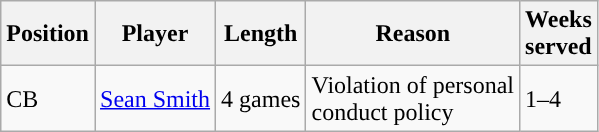<table class="wikitable sortable">
<tr>
<th>Position</th>
<th>Player</th>
<th>Length</th>
<th>Reason</th>
<th>Weeks<br>served</th>
</tr>
<tr>
<td>CB</td>
<td><a href='#'>Sean Smith</a></td>
<td>4 games</td>
<td>Violation of personal<br>conduct policy</td>
<td>1–4</td>
</tr>
</table>
